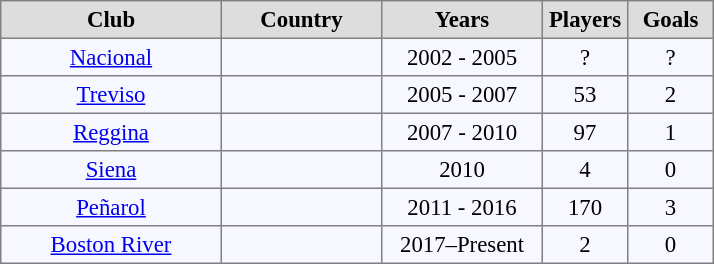<table align="center" bgcolor="#f7f8ff" cellpadding="3" cellspacing="0" border="1" style="font-size: 95%; border: gray solid 1px; border-collapse: collapse;">
<tr align=center bgcolor=#DDDDDD style="color:black;">
<th width="140">Club</th>
<th width="100">Country</th>
<th width="100">Years</th>
<th width="50">Players</th>
<th width="50">Goals</th>
</tr>
<tr align=center>
<td><a href='#'>Nacional</a></td>
<td></td>
<td>2002 - 2005</td>
<td>?</td>
<td>?</td>
</tr>
<tr align=center>
<td><a href='#'>Treviso</a></td>
<td></td>
<td>2005 - 2007</td>
<td>53</td>
<td>2</td>
</tr>
<tr align=center>
<td><a href='#'>Reggina</a></td>
<td></td>
<td>2007 - 2010</td>
<td>97</td>
<td>1</td>
</tr>
<tr align=center>
<td><a href='#'>Siena</a></td>
<td></td>
<td>2010</td>
<td>4</td>
<td>0</td>
</tr>
<tr align=center>
<td><a href='#'>Peñarol</a></td>
<td></td>
<td>2011 - 2016</td>
<td>170</td>
<td>3</td>
</tr>
<tr align=center>
<td><a href='#'>Boston River</a></td>
<td></td>
<td>2017–Present</td>
<td>2</td>
<td>0</td>
</tr>
</table>
